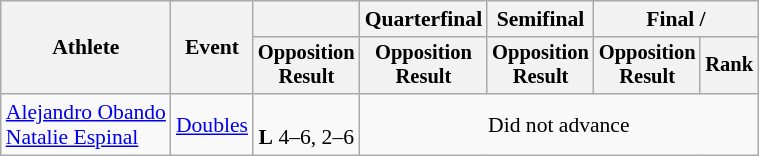<table class=wikitable style=font-size:90%;text-align:center>
<tr>
<th rowspan=2>Athlete</th>
<th rowspan=2>Event</th>
<th></th>
<th>Quarterfinal</th>
<th>Semifinal</th>
<th colspan=2>Final / </th>
</tr>
<tr style=font-size:95%>
<th>Opposition<br>Result</th>
<th>Opposition<br>Result</th>
<th>Opposition<br>Result</th>
<th>Opposition<br>Result</th>
<th>Rank</th>
</tr>
<tr>
<td align=left><a href='#'>Alejandro Obando</a><br><a href='#'>Natalie Espinal</a></td>
<td align=left><a href='#'>Doubles</a></td>
<td><br><strong>L</strong> 4–6, 2–6</td>
<td colspan=4>Did not advance</td>
</tr>
</table>
